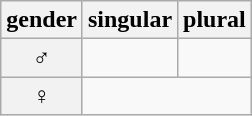<table class="wikitable">
<tr>
<th>gender</th>
<th>singular</th>
<th>plural</th>
</tr>
<tr>
<th>♂</th>
<td></td>
<td></td>
</tr>
<tr>
<th>♀</th>
<td colspan="2"></td>
</tr>
</table>
